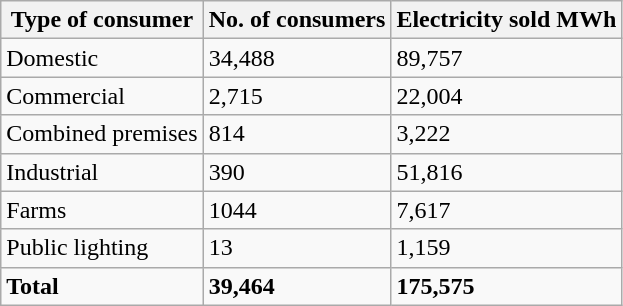<table class="wikitable">
<tr>
<th>Type of consumer</th>
<th>No. of consumers</th>
<th>Electricity sold MWh</th>
</tr>
<tr>
<td>Domestic</td>
<td>34,488</td>
<td>89,757</td>
</tr>
<tr>
<td>Commercial</td>
<td>2,715</td>
<td>22,004</td>
</tr>
<tr>
<td>Combined premises</td>
<td>814</td>
<td>3,222</td>
</tr>
<tr>
<td>Industrial</td>
<td>390</td>
<td>51,816</td>
</tr>
<tr>
<td>Farms</td>
<td>1044</td>
<td>7,617</td>
</tr>
<tr>
<td>Public lighting</td>
<td>13</td>
<td>1,159</td>
</tr>
<tr>
<td><strong>Total</strong></td>
<td><strong>39,464</strong></td>
<td><strong>175,575</strong></td>
</tr>
</table>
